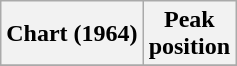<table class="wikitable sortable plainrowheaders">
<tr>
<th scope="col">Chart (1964)</th>
<th scope="col">Peak<br>position</th>
</tr>
<tr>
</tr>
</table>
